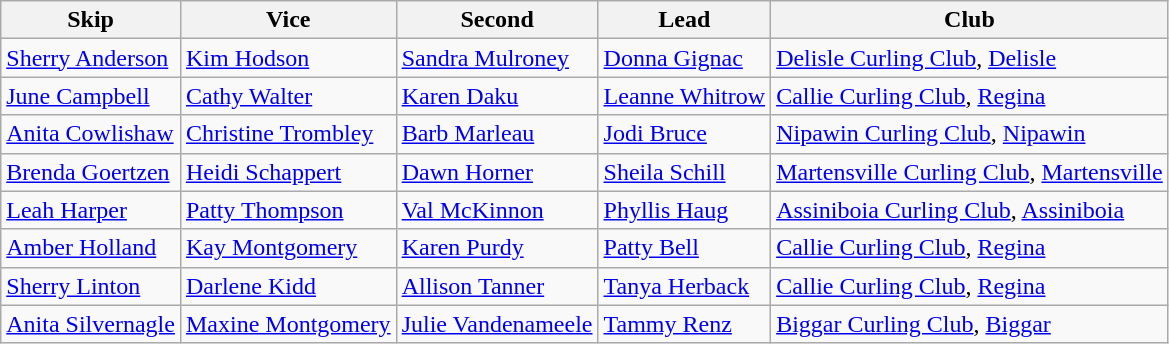<table class="wikitable" border="1">
<tr>
<th>Skip</th>
<th>Vice</th>
<th>Second</th>
<th>Lead</th>
<th>Club</th>
</tr>
<tr>
<td><a href='#'>Sherry Anderson</a></td>
<td><a href='#'>Kim Hodson</a></td>
<td><a href='#'>Sandra Mulroney</a></td>
<td><a href='#'>Donna Gignac</a></td>
<td><a href='#'>Delisle Curling Club</a>, <a href='#'>Delisle</a></td>
</tr>
<tr>
<td><a href='#'>June Campbell</a></td>
<td><a href='#'>Cathy Walter</a></td>
<td><a href='#'>Karen Daku</a></td>
<td><a href='#'>Leanne Whitrow</a></td>
<td><a href='#'>Callie Curling Club</a>, <a href='#'>Regina</a></td>
</tr>
<tr>
<td><a href='#'>Anita Cowlishaw</a></td>
<td><a href='#'>Christine Trombley</a></td>
<td><a href='#'>Barb Marleau</a></td>
<td><a href='#'>Jodi Bruce</a></td>
<td><a href='#'>Nipawin Curling Club</a>, <a href='#'>Nipawin</a></td>
</tr>
<tr>
<td><a href='#'>Brenda Goertzen</a></td>
<td><a href='#'>Heidi Schappert</a></td>
<td><a href='#'>Dawn Horner</a></td>
<td><a href='#'>Sheila Schill</a></td>
<td><a href='#'>Martensville Curling Club</a>, <a href='#'>Martensville</a></td>
</tr>
<tr>
<td><a href='#'>Leah Harper</a></td>
<td><a href='#'>Patty Thompson</a></td>
<td><a href='#'>Val McKinnon</a></td>
<td><a href='#'>Phyllis Haug</a></td>
<td><a href='#'>Assiniboia Curling Club</a>, <a href='#'>Assiniboia</a></td>
</tr>
<tr>
<td><a href='#'>Amber Holland</a></td>
<td><a href='#'>Kay Montgomery</a></td>
<td><a href='#'>Karen Purdy</a></td>
<td><a href='#'>Patty Bell</a></td>
<td><a href='#'>Callie Curling Club</a>, <a href='#'>Regina</a></td>
</tr>
<tr>
<td><a href='#'>Sherry Linton</a></td>
<td><a href='#'>Darlene Kidd</a></td>
<td><a href='#'>Allison Tanner</a></td>
<td><a href='#'>Tanya Herback</a></td>
<td><a href='#'>Callie Curling Club</a>, <a href='#'>Regina</a></td>
</tr>
<tr>
<td><a href='#'>Anita Silvernagle</a></td>
<td><a href='#'>Maxine Montgomery</a></td>
<td><a href='#'>Julie Vandenameele</a></td>
<td><a href='#'>Tammy Renz</a></td>
<td><a href='#'>Biggar Curling Club</a>, <a href='#'>Biggar</a></td>
</tr>
</table>
